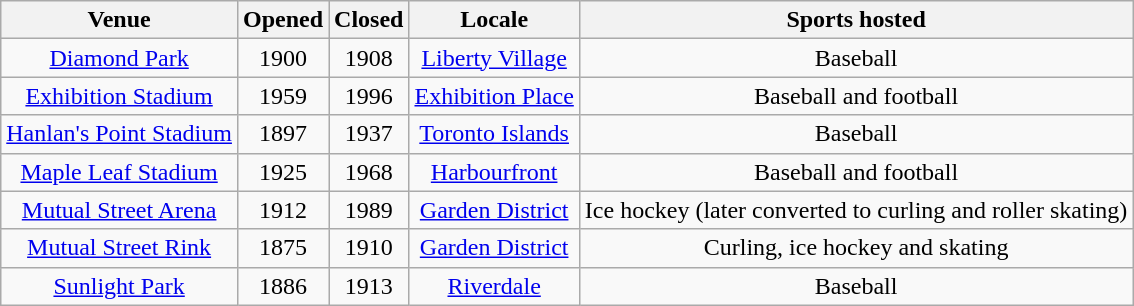<table class="wikitable sortable" style="text-align:center">
<tr>
<th>Venue</th>
<th>Opened</th>
<th>Closed</th>
<th>Locale</th>
<th class="unsortable">Sports hosted</th>
</tr>
<tr>
<td><a href='#'>Diamond Park</a></td>
<td>1900</td>
<td>1908</td>
<td><a href='#'>Liberty Village</a></td>
<td>Baseball</td>
</tr>
<tr>
<td><a href='#'>Exhibition Stadium</a></td>
<td>1959</td>
<td>1996</td>
<td><a href='#'>Exhibition Place</a></td>
<td>Baseball and football</td>
</tr>
<tr>
<td><a href='#'>Hanlan's Point Stadium</a></td>
<td>1897</td>
<td>1937</td>
<td><a href='#'>Toronto Islands</a></td>
<td>Baseball</td>
</tr>
<tr>
<td><a href='#'>Maple Leaf Stadium</a></td>
<td>1925</td>
<td>1968</td>
<td><a href='#'>Harbourfront</a></td>
<td>Baseball and football</td>
</tr>
<tr>
<td><a href='#'>Mutual Street Arena</a></td>
<td>1912</td>
<td>1989</td>
<td><a href='#'>Garden District</a></td>
<td>Ice hockey (later converted to curling and roller skating)</td>
</tr>
<tr>
<td><a href='#'>Mutual Street Rink</a></td>
<td>1875</td>
<td>1910</td>
<td><a href='#'>Garden District</a></td>
<td>Curling, ice hockey and skating</td>
</tr>
<tr>
<td><a href='#'>Sunlight Park</a></td>
<td>1886</td>
<td>1913</td>
<td><a href='#'>Riverdale</a></td>
<td>Baseball</td>
</tr>
</table>
